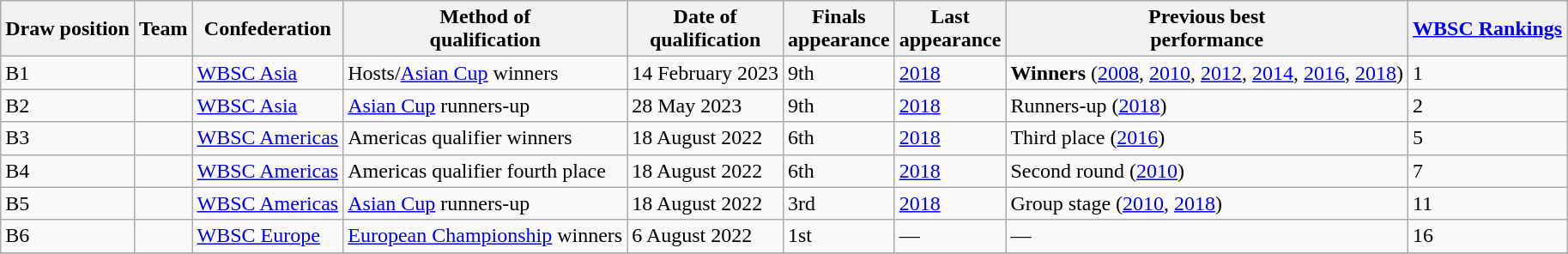<table class="wikitable sortable">
<tr>
<th>Draw position</th>
<th>Team</th>
<th>Confederation</th>
<th>Method of<br>qualification</th>
<th>Date of<br>qualification</th>
<th data-sort-type="number">Finals<br>appearance</th>
<th>Last<br>appearance</th>
<th>Previous best<br>performance</th>
<th><a href='#'>WBSC Rankings</a></th>
</tr>
<tr>
<td>B1</td>
<td style=white-space:nowrap></td>
<td><a href='#'>WBSC Asia</a></td>
<td data-sort-value="*">Hosts/<a href='#'>Asian Cup</a> winners</td>
<td>14 February 2023</td>
<td>9th</td>
<td><a href='#'>2018</a></td>
<td data-sort-value="8.0"><strong>Winners</strong> (<a href='#'>2008</a>, <a href='#'>2010</a>, <a href='#'>2012</a>, <a href='#'>2014</a>, <a href='#'>2016</a>, <a href='#'>2018</a>)</td>
<td>1</td>
</tr>
<tr>
<td>B2</td>
<td style=white-space:nowrap></td>
<td><a href='#'>WBSC Asia</a></td>
<td><a href='#'>Asian Cup</a> runners-up</td>
<td>28 May 2023</td>
<td>9th</td>
<td><a href='#'>2018</a></td>
<td data-sort-value="7.0">Runners-up (<a href='#'>2018</a>)</td>
<td>2</td>
</tr>
<tr>
<td>B3</td>
<td style=white-space:nowrap></td>
<td><a href='#'>WBSC Americas</a></td>
<td>Americas qualifier winners</td>
<td>18 August 2022</td>
<td>6th</td>
<td><a href='#'>2018</a></td>
<td data-sort-value="6.0">Third place (<a href='#'>2016</a>)</td>
<td>5</td>
</tr>
<tr>
<td>B4</td>
<td style=white-space:nowrap></td>
<td><a href='#'>WBSC Americas</a></td>
<td>Americas qualifier fourth place</td>
<td>18 August 2022</td>
<td>6th</td>
<td><a href='#'>2018</a></td>
<td data-sort-value="4.0">Second round (<a href='#'>2010</a>)</td>
<td>7</td>
</tr>
<tr>
<td>B5</td>
<td style=white-space:nowrap></td>
<td><a href='#'>WBSC Americas</a></td>
<td><a href='#'>Asian Cup</a> runners-up</td>
<td>18 August 2022</td>
<td>3rd</td>
<td><a href='#'>2018</a></td>
<td data-sort-value="2.0">Group stage (<a href='#'>2010</a>, <a href='#'>2018</a>)</td>
<td>11</td>
</tr>
<tr>
<td>B6</td>
<td style=white-space:nowrap></td>
<td><a href='#'>WBSC Europe</a></td>
<td><a href='#'>European Championship</a> winners</td>
<td>6 August 2022</td>
<td>1st</td>
<td>—</td>
<td data-sort-value="1.0">—</td>
<td>16</td>
</tr>
<tr>
</tr>
</table>
